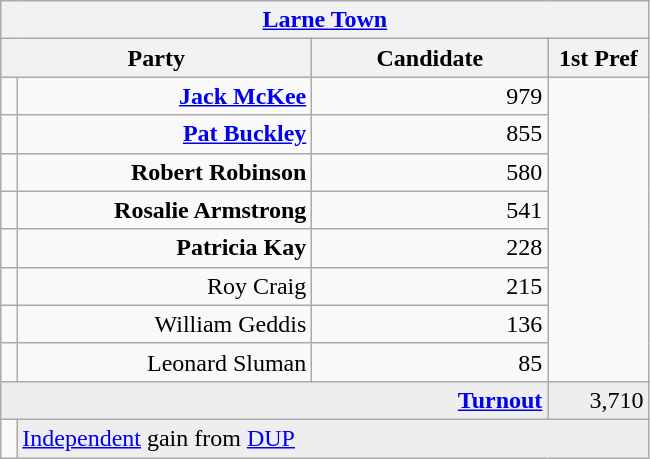<table class="wikitable">
<tr>
<th colspan="4" align="center"><a href='#'>Larne Town</a></th>
</tr>
<tr>
<th colspan="2" align="center" width=200>Party</th>
<th width=150>Candidate</th>
<th width=60>1st Pref</th>
</tr>
<tr>
<td></td>
<td align="right"><strong><a href='#'>Jack McKee</a></strong></td>
<td align="right">979</td>
</tr>
<tr>
<td></td>
<td align="right"><strong><a href='#'>Pat Buckley</a></strong></td>
<td align="right">855</td>
</tr>
<tr>
<td></td>
<td align="right"><strong>Robert Robinson</strong></td>
<td align="right">580</td>
</tr>
<tr>
<td></td>
<td align="right"><strong>Rosalie Armstrong</strong></td>
<td align="right">541</td>
</tr>
<tr>
<td></td>
<td align="right"><strong>Patricia Kay</strong></td>
<td align="right">228</td>
</tr>
<tr>
<td></td>
<td align="right">Roy Craig</td>
<td align="right">215</td>
</tr>
<tr>
<td></td>
<td align="right">William Geddis</td>
<td align="right">136</td>
</tr>
<tr>
<td></td>
<td align="right">Leonard Sluman</td>
<td align="right">85</td>
</tr>
<tr bgcolor="EEEEEE">
<td colspan=3 align="right"><strong><a href='#'>Turnout</a></strong></td>
<td align="right">3,710</td>
</tr>
<tr>
<td bgcolor=></td>
<td colspan=3 bgcolor="EEEEEE"><a href='#'>Independent</a> gain from <a href='#'>DUP</a></td>
</tr>
</table>
